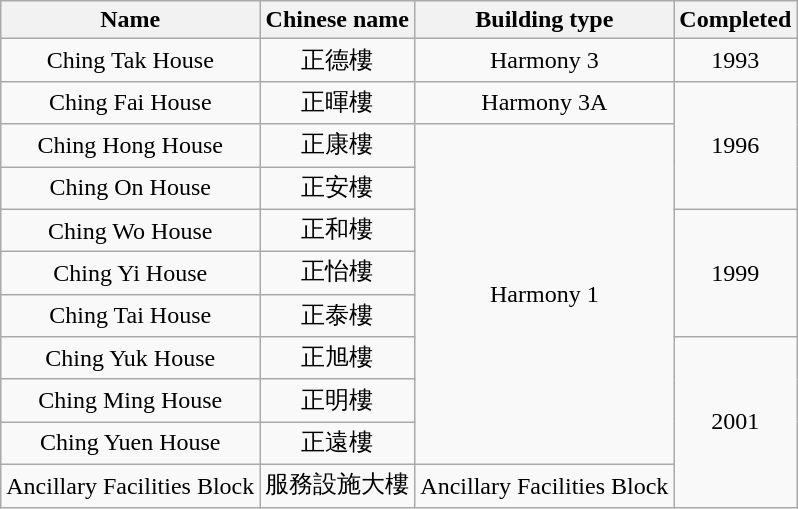<table class="wikitable" style="text-align: center">
<tr>
<th>Name</th>
<th>Chinese name</th>
<th>Building type</th>
<th>Completed</th>
</tr>
<tr>
<td>Ching Tak House</td>
<td>正德樓</td>
<td>Harmony 3</td>
<td>1993</td>
</tr>
<tr>
<td>Ching Fai House</td>
<td>正暉樓</td>
<td>Harmony 3A</td>
<td rowspan="3">1996</td>
</tr>
<tr>
<td>Ching Hong House</td>
<td>正康樓</td>
<td rowspan="8">Harmony 1</td>
</tr>
<tr>
<td>Ching On House</td>
<td>正安樓</td>
</tr>
<tr>
<td>Ching Wo House</td>
<td>正和樓</td>
<td rowspan="3">1999</td>
</tr>
<tr>
<td>Ching Yi House</td>
<td>正怡樓</td>
</tr>
<tr>
<td>Ching Tai House</td>
<td>正泰樓</td>
</tr>
<tr>
<td>Ching Yuk House</td>
<td>正旭樓</td>
<td rowspan="4">2001</td>
</tr>
<tr>
<td>Ching Ming House</td>
<td>正明樓</td>
</tr>
<tr>
<td>Ching Yuen House</td>
<td>正遠樓</td>
</tr>
<tr>
<td>Ancillary Facilities Block</td>
<td>服務設施大樓</td>
<td>Ancillary Facilities Block</td>
</tr>
</table>
